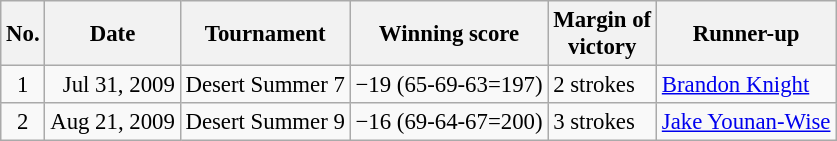<table class="wikitable" style="font-size:95%;">
<tr>
<th>No.</th>
<th>Date</th>
<th>Tournament</th>
<th>Winning score</th>
<th>Margin of<br>victory</th>
<th>Runner-up</th>
</tr>
<tr>
<td align=center>1</td>
<td align=right>Jul 31, 2009</td>
<td>Desert Summer 7</td>
<td>−19 (65-69-63=197)</td>
<td>2 strokes</td>
<td> <a href='#'>Brandon Knight</a></td>
</tr>
<tr>
<td align=center>2</td>
<td align=right>Aug 21, 2009</td>
<td>Desert Summer 9</td>
<td>−16 (69-64-67=200)</td>
<td>3 strokes</td>
<td> <a href='#'>Jake Younan-Wise</a></td>
</tr>
</table>
